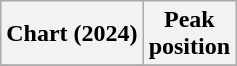<table class="wikitable sortable plainrowheaders" style="text-align:center;">
<tr>
<th scope="col">Chart (2024)</th>
<th scope="col">Peak<br>position</th>
</tr>
<tr>
</tr>
</table>
